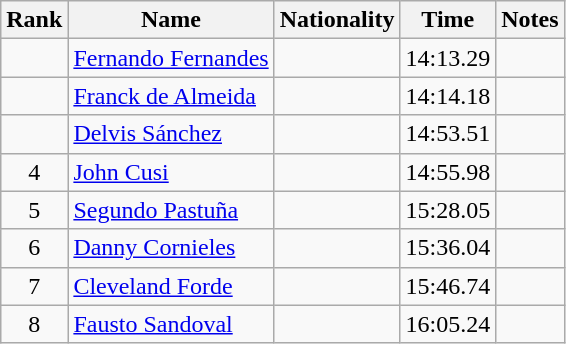<table class="wikitable sortable" style="text-align:center">
<tr>
<th>Rank</th>
<th>Name</th>
<th>Nationality</th>
<th>Time</th>
<th>Notes</th>
</tr>
<tr>
<td align=center></td>
<td align=left><a href='#'>Fernando Fernandes</a></td>
<td align=left></td>
<td>14:13.29</td>
<td></td>
</tr>
<tr>
<td align=center></td>
<td align=left><a href='#'>Franck de Almeida</a></td>
<td align=left></td>
<td>14:14.18</td>
<td></td>
</tr>
<tr>
<td align=center></td>
<td align=left><a href='#'>Delvis Sánchez</a></td>
<td align=left></td>
<td>14:53.51</td>
<td></td>
</tr>
<tr>
<td align=center>4</td>
<td align=left><a href='#'>John Cusi</a></td>
<td align=left></td>
<td>14:55.98</td>
<td></td>
</tr>
<tr>
<td align=center>5</td>
<td align=left><a href='#'>Segundo Pastuña</a></td>
<td align=left></td>
<td>15:28.05</td>
<td></td>
</tr>
<tr>
<td align=center>6</td>
<td align=left><a href='#'>Danny Cornieles</a></td>
<td align=left></td>
<td>15:36.04</td>
<td></td>
</tr>
<tr>
<td align=center>7</td>
<td align=left><a href='#'>Cleveland Forde</a></td>
<td align=left></td>
<td>15:46.74</td>
<td></td>
</tr>
<tr>
<td align=center>8</td>
<td align=left><a href='#'>Fausto Sandoval</a></td>
<td align=left></td>
<td>16:05.24</td>
<td></td>
</tr>
</table>
